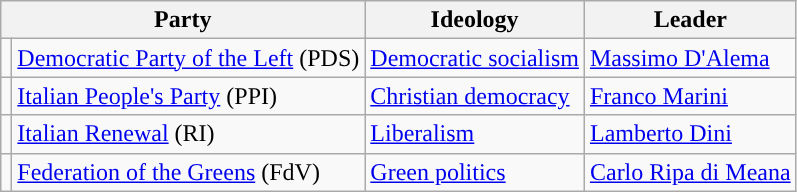<table class=wikitable style=text-align:left>
<tr>
<th colspan=2>Party</th>
<th>Ideology</th>
<th>Leader</th>
</tr>
<tr>
<td></td>
<td><a href='#'>Democratic Party of the Left</a> (PDS)</td>
<td><a href='#'>Democratic socialism</a></td>
<td><a href='#'>Massimo D'Alema</a></td>
</tr>
<tr>
<td></td>
<td><a href='#'>Italian People's Party</a> (PPI)</td>
<td><a href='#'>Christian democracy</a></td>
<td><a href='#'>Franco Marini</a></td>
</tr>
<tr>
<td></td>
<td><a href='#'>Italian Renewal</a> (RI)</td>
<td><a href='#'>Liberalism</a></td>
<td><a href='#'>Lamberto Dini</a></td>
</tr>
<tr>
<td></td>
<td><a href='#'>Federation of the Greens</a> (FdV)</td>
<td><a href='#'>Green politics</a></td>
<td><a href='#'>Carlo Ripa di Meana</a></td>
</tr>
</table>
